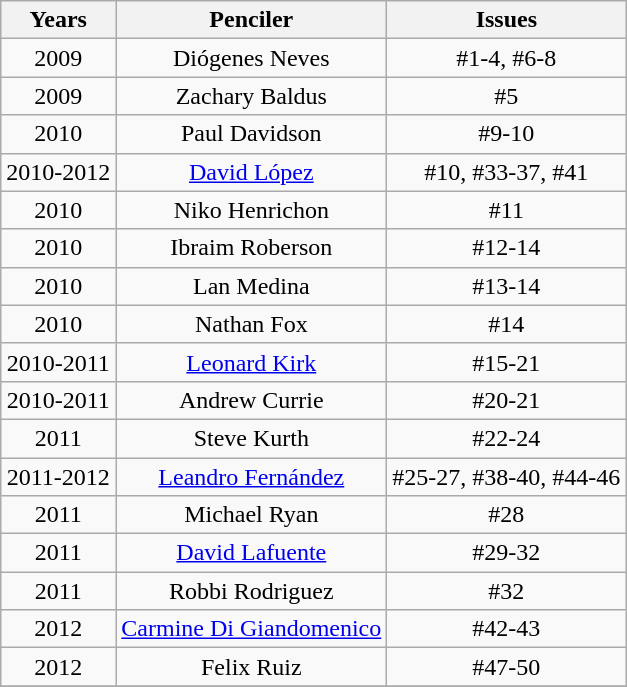<table class="wikitable" style="vertical-align:text-top">
<tr>
<th>Years</th>
<th>Penciler</th>
<th>Issues</th>
</tr>
<tr>
<td align="center">2009</td>
<td align="center">Diógenes Neves</td>
<td align="center">#1-4, #6-8</td>
</tr>
<tr>
<td align="center">2009</td>
<td align="center">Zachary Baldus</td>
<td align="center">#5</td>
</tr>
<tr>
<td align="center">2010</td>
<td align="center">Paul Davidson</td>
<td align="center">#9-10</td>
</tr>
<tr>
<td align="center">2010-2012</td>
<td align="center"><a href='#'>David López</a></td>
<td align="center">#10, #33-37, #41</td>
</tr>
<tr>
<td align="center">2010</td>
<td align="center">Niko Henrichon</td>
<td align="center">#11</td>
</tr>
<tr>
<td align="center">2010</td>
<td align="center">Ibraim Roberson</td>
<td align="center">#12-14</td>
</tr>
<tr>
<td align="center">2010</td>
<td align="center">Lan Medina</td>
<td align="center">#13-14</td>
</tr>
<tr>
<td align="center">2010</td>
<td align="center">Nathan Fox</td>
<td align="center">#14</td>
</tr>
<tr>
<td align="center">2010-2011</td>
<td align="center"><a href='#'>Leonard Kirk</a></td>
<td align="center">#15-21</td>
</tr>
<tr>
<td align="center">2010-2011</td>
<td align="center">Andrew Currie</td>
<td align="center">#20-21</td>
</tr>
<tr>
<td align="center">2011</td>
<td align="center">Steve Kurth</td>
<td align="center">#22-24</td>
</tr>
<tr>
<td align="center">2011-2012</td>
<td align="center"><a href='#'>Leandro Fernández</a></td>
<td align="center">#25-27, #38-40, #44-46</td>
</tr>
<tr>
<td align="center">2011</td>
<td align="center">Michael Ryan</td>
<td align="center">#28</td>
</tr>
<tr>
<td align="center">2011</td>
<td align="center"><a href='#'>David Lafuente</a></td>
<td align="center">#29-32</td>
</tr>
<tr>
<td align="center">2011</td>
<td align="center">Robbi Rodriguez</td>
<td align="center">#32</td>
</tr>
<tr>
<td align="center">2012</td>
<td align="center"><a href='#'>Carmine Di Giandomenico</a></td>
<td align="center">#42-43</td>
</tr>
<tr>
<td align="center">2012</td>
<td align="center">Felix Ruiz</td>
<td align="center">#47-50</td>
</tr>
<tr>
</tr>
</table>
